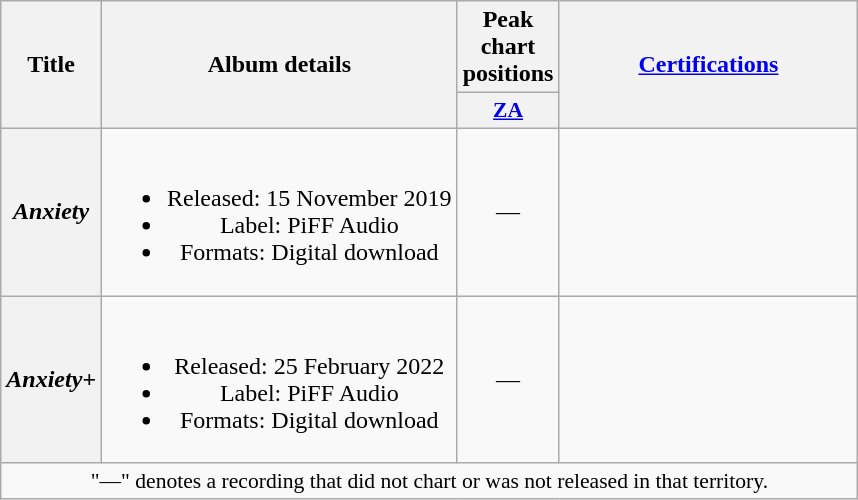<table class="wikitable" style="text-align:center;">
<tr>
<th scope="col" rowspan="2">Title</th>
<th scope="col" rowspan="2">Album details</th>
<th scope="col" colspan="1">Peak chart positions</th>
<th scope="col" rowspan="2" style="width:12em;"><a href='#'>Certifications</a></th>
</tr>
<tr>
<th scope="col" style="width:3em;font-size:90%;"><a href='#'>ZA</a><br></th>
</tr>
<tr>
<th scope="row"><em>Anxiety</em></th>
<td><br><ul><li>Released: 15 November 2019</li><li>Label: PiFF Audio</li><li>Formats: Digital download</li></ul></td>
<td>—</td>
<td></td>
</tr>
<tr>
<th scope="row"><em>Anxiety+</em></th>
<td><br><ul><li>Released: 25 February 2022</li><li>Label: PiFF Audio</li><li>Formats: Digital download</li></ul></td>
<td>—</td>
<td></td>
</tr>
<tr>
<td colspan="5" style="font-size:90%">"—" denotes a recording that did not chart or was not released in that territory.</td>
</tr>
</table>
